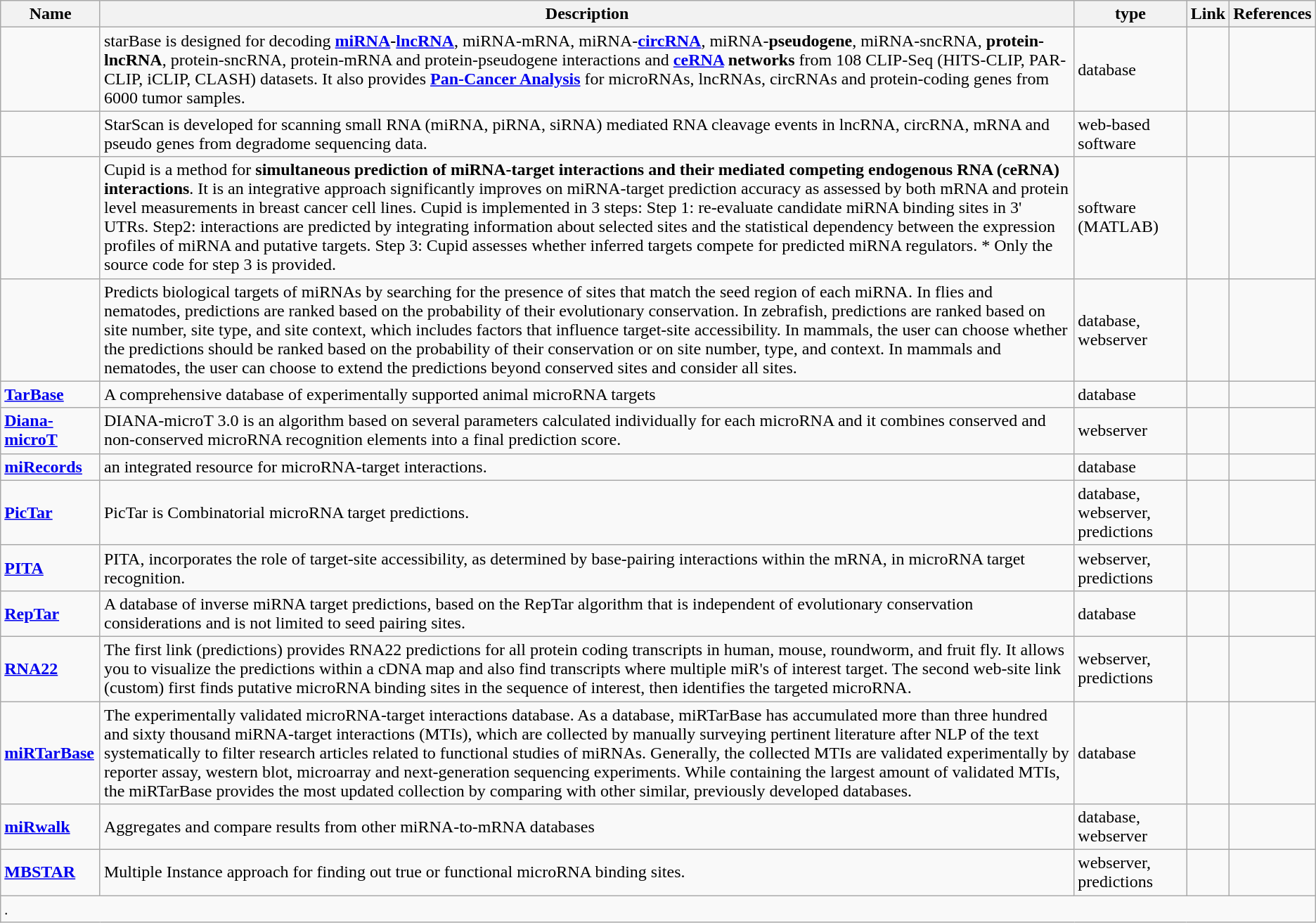<table class="wikitable">
<tr>
<th>Name</th>
<th>Description</th>
<th>type</th>
<th>Link</th>
<th>References</th>
</tr>
<tr>
<td><strong></strong></td>
<td>starBase is designed for decoding <strong><a href='#'>miRNA</a>-<a href='#'>lncRNA</a></strong>, miRNA-mRNA, miRNA-<strong><a href='#'>circRNA</a></strong>, miRNA-<strong>pseudogene</strong>, miRNA-sncRNA, <strong>protein-lncRNA</strong>, protein-sncRNA, protein-mRNA and protein-pseudogene interactions and <strong><a href='#'>ceRNA</a> networks</strong> from 108 CLIP-Seq (HITS-CLIP, PAR-CLIP, iCLIP, CLASH) datasets. It also provides <strong><a href='#'>Pan-Cancer Analysis</a></strong> for microRNAs, lncRNAs, circRNAs and protein-coding genes from 6000 tumor samples.</td>
<td>database</td>
<td></td>
<td></td>
</tr>
<tr>
<td><strong></strong></td>
<td>StarScan is developed for scanning small RNA (miRNA, piRNA, siRNA) mediated RNA cleavage events in lncRNA, circRNA, mRNA and pseudo genes from degradome sequencing data.</td>
<td>web-based software</td>
<td></td>
<td></td>
</tr>
<tr>
<td><strong></strong></td>
<td>Cupid is a method for <strong>simultaneous prediction of miRNA-target interactions and their mediated competing endogenous RNA (ceRNA) interactions</strong>. It is an integrative approach significantly improves on miRNA-target prediction accuracy as assessed by both mRNA and protein level measurements in breast cancer cell lines. Cupid is implemented in 3 steps: Step 1: re-evaluate candidate miRNA binding sites in 3' UTRs. Step2: interactions are predicted by integrating information about selected sites and the statistical dependency between the expression profiles of miRNA and putative targets. Step 3: Cupid assesses whether inferred targets compete for predicted miRNA regulators. * Only the source code for step 3 is provided.</td>
<td>software (MATLAB)</td>
<td></td>
<td></td>
</tr>
<tr>
<td><strong></strong></td>
<td>Predicts biological targets of miRNAs by searching for the presence of sites that match the seed region of each miRNA. In flies and nematodes, predictions are ranked based on the probability of their evolutionary conservation. In zebrafish, predictions are ranked based on site number, site type, and site context, which includes factors that influence target-site accessibility. In mammals, the user can choose whether the predictions should be ranked based on the probability of their conservation or on site number, type, and context. In mammals and nematodes, the user can choose to extend the predictions beyond conserved sites and consider all sites.</td>
<td>database, webserver</td>
<td></td>
<td></td>
</tr>
<tr>
<td><strong><a href='#'>TarBase</a></strong></td>
<td>A comprehensive database of experimentally supported animal microRNA targets</td>
<td>database</td>
<td></td>
<td></td>
</tr>
<tr>
<td><strong><a href='#'>Diana-microT</a></strong></td>
<td>DIANA-microT 3.0 is an algorithm based on several parameters calculated individually for each microRNA and it combines conserved and non-conserved microRNA recognition elements into a final prediction score.</td>
<td>webserver</td>
<td></td>
<td></td>
</tr>
<tr>
<td><strong><a href='#'>miRecords</a></strong></td>
<td>an integrated resource for microRNA-target interactions.</td>
<td>database</td>
<td></td>
<td></td>
</tr>
<tr>
<td><strong><a href='#'>PicTar</a></strong></td>
<td>PicTar is Combinatorial microRNA target predictions.</td>
<td>database, webserver, predictions</td>
<td></td>
<td></td>
</tr>
<tr>
<td><strong><a href='#'>PITA</a></strong></td>
<td>PITA, incorporates the role of target-site accessibility, as determined by base-pairing interactions within the mRNA, in microRNA target recognition.</td>
<td>webserver, predictions</td>
<td></td>
<td></td>
</tr>
<tr>
<td><strong><a href='#'>RepTar</a></strong></td>
<td>A database of inverse miRNA target predictions, based on the RepTar algorithm that is independent of evolutionary conservation considerations and is not limited to seed pairing sites.</td>
<td>database</td>
<td></td>
<td></td>
</tr>
<tr>
<td><strong><a href='#'>RNA22</a></strong></td>
<td>The first link (predictions) provides RNA22 predictions for all protein coding transcripts in human, mouse, roundworm, and fruit fly.  It allows you to visualize the predictions within a cDNA map and also find transcripts where multiple miR's of interest target.  The second web-site link (custom) first finds putative microRNA binding sites in the sequence of interest, then identifies the targeted microRNA.</td>
<td>webserver, predictions</td>
<td> </td>
<td></td>
</tr>
<tr>
<td><strong><a href='#'>miRTarBase</a></strong></td>
<td>The experimentally validated microRNA-target interactions database. As a database, miRTarBase has accumulated more than three hundred and sixty thousand miRNA-target interactions (MTIs), which are collected by manually surveying pertinent literature after NLP of the text systematically to filter research articles related to functional studies of miRNAs. Generally, the collected MTIs are validated experimentally by reporter assay, western blot, microarray and next-generation sequencing experiments. While containing the largest amount of validated MTIs, the miRTarBase provides the most updated collection by comparing with other similar, previously developed databases.</td>
<td>database</td>
<td></td>
<td></td>
</tr>
<tr>
<td><strong><a href='#'>miRwalk</a></strong></td>
<td>Aggregates and compare results from other miRNA-to-mRNA databases</td>
<td>database, webserver</td>
<td></td>
<td></td>
</tr>
<tr>
<td><strong><a href='#'>MBSTAR</a></strong></td>
<td>Multiple Instance approach for finding out true or functional microRNA binding sites.</td>
<td>webserver, predictions</td>
<td></td>
<td></td>
</tr>
<tr>
<td colspan="5"><small>.</small></td>
</tr>
</table>
